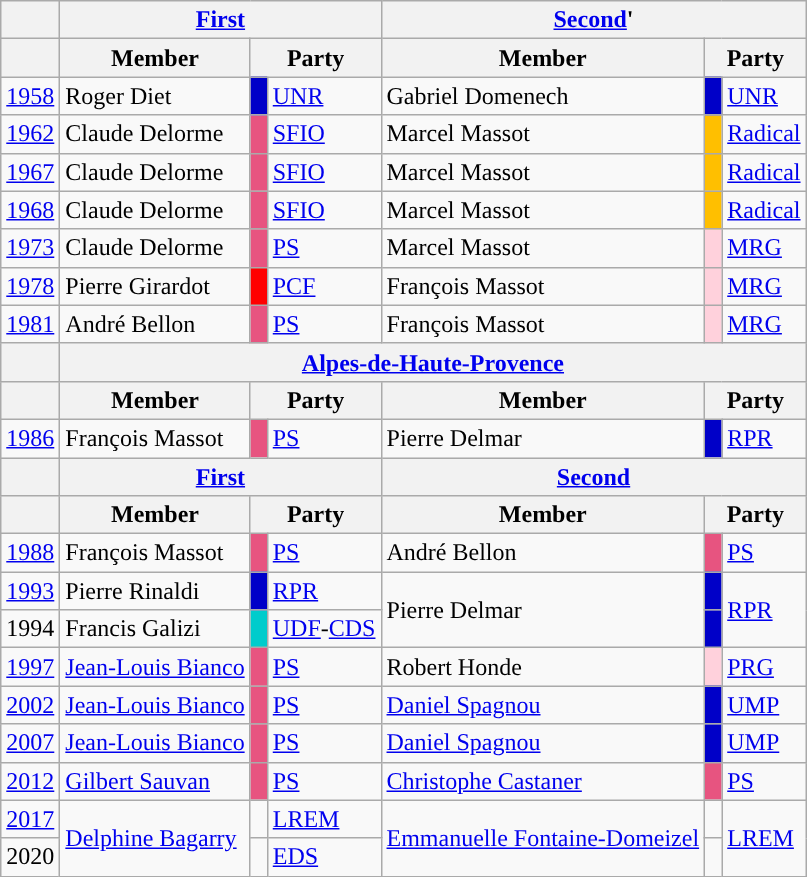<table class="wikitable">
<tr>
<th></th>
<th colspan=3><a href='#'>First</a></th>
<th colspan=3><a href='#'>Second</a>'</th>
</tr>
<tr>
<th></th>
<th>Member</th>
<th colspan=2>Party</th>
<th>Member</th>
<th colspan=2>Party</th>
</tr>
<tr>
<td><a href='#'>1958</a></td>
<td>Roger Diet</td>
<td style="background:#0000C8"></td>
<td><a href='#'>UNR</a></td>
<td>Gabriel Domenech</td>
<td style="background:#0000C8"></td>
<td><a href='#'>UNR</a></td>
</tr>
<tr>
<td><a href='#'>1962</a></td>
<td>Claude Delorme</td>
<td style="background:#E75480"></td>
<td><a href='#'>SFIO</a></td>
<td>Marcel Massot</td>
<td style="background:#FFBF00"></td>
<td><a href='#'>Radical</a></td>
</tr>
<tr>
<td><a href='#'>1967</a></td>
<td>Claude Delorme</td>
<td style="background:#E75480"></td>
<td><a href='#'>SFIO</a></td>
<td>Marcel Massot</td>
<td style="background:#FFBF00"></td>
<td><a href='#'>Radical</a></td>
</tr>
<tr>
<td><a href='#'>1968</a></td>
<td>Claude Delorme</td>
<td style="background:#E75480"></td>
<td><a href='#'>SFIO</a></td>
<td>Marcel Massot</td>
<td style="background:#FFBF00"></td>
<td><a href='#'>Radical</a></td>
</tr>
<tr>
<td><a href='#'>1973</a></td>
<td>Claude Delorme</td>
<td style="background:#E75480"></td>
<td><a href='#'>PS</a></td>
<td>Marcel Massot</td>
<td style="background:#FFD1DC"></td>
<td><a href='#'>MRG</a></td>
</tr>
<tr>
<td><a href='#'>1978</a></td>
<td>Pierre Girardot</td>
<td style="background:#FF0000"></td>
<td><a href='#'>PCF</a></td>
<td>François Massot</td>
<td style="background:#FFD1DC"></td>
<td><a href='#'>MRG</a></td>
</tr>
<tr>
<td><a href='#'>1981</a></td>
<td>André Bellon</td>
<td style="background:#E75480"></td>
<td><a href='#'>PS</a></td>
<td>François Massot</td>
<td style="background:#FFD1DC"></td>
<td><a href='#'>MRG</a></td>
</tr>
<tr>
<th></th>
<th colspan=6><a href='#'>Alpes-de-Haute-Provence</a></th>
</tr>
<tr>
<th></th>
<th>Member</th>
<th colspan=2>Party</th>
<th>Member</th>
<th colspan=2>Party</th>
</tr>
<tr>
<td><a href='#'>1986</a></td>
<td>François Massot</td>
<td style="background:#E75480"></td>
<td><a href='#'>PS</a></td>
<td>Pierre Delmar</td>
<td style="background:#0000C8"></td>
<td><a href='#'>RPR</a></td>
</tr>
<tr>
<th></th>
<th colspan=3><a href='#'>First</a></th>
<th colspan=3><a href='#'>Second</a></th>
</tr>
<tr>
<th></th>
<th>Member</th>
<th colspan=2>Party</th>
<th>Member</th>
<th colspan=2>Party</th>
</tr>
<tr>
<td><a href='#'>1988</a></td>
<td>François Massot</td>
<td style="background:#E75480"></td>
<td><a href='#'>PS</a></td>
<td>André Bellon</td>
<td style="background:#E75480"></td>
<td><a href='#'>PS</a></td>
</tr>
<tr>
<td><a href='#'>1993</a></td>
<td>Pierre Rinaldi</td>
<td style="background:#0000C8"></td>
<td><a href='#'>RPR</a></td>
<td rowspan=2>Pierre Delmar</td>
<td style="background:#0000C8"></td>
<td rowspan=2><a href='#'>RPR</a></td>
</tr>
<tr>
<td>1994</td>
<td>Francis Galizi</td>
<td style="background:#00CCCC"></td>
<td><a href='#'>UDF</a>-<a href='#'>CDS</a></td>
<td style="background:#0000C8"></td>
</tr>
<tr>
<td><a href='#'>1997</a></td>
<td><a href='#'>Jean-Louis Bianco</a></td>
<td style="background:#E75480"></td>
<td><a href='#'>PS</a></td>
<td>Robert Honde</td>
<td style="background:#FFD1DC"></td>
<td><a href='#'>PRG</a></td>
</tr>
<tr>
<td><a href='#'>2002</a></td>
<td><a href='#'>Jean-Louis Bianco</a></td>
<td style="background:#E75480"> </td>
<td><a href='#'>PS</a></td>
<td><a href='#'>Daniel Spagnou</a></td>
<td style="background:#0000C8"></td>
<td><a href='#'>UMP</a></td>
</tr>
<tr>
<td><a href='#'>2007</a></td>
<td><a href='#'>Jean-Louis Bianco</a></td>
<td style="background:#E75480"></td>
<td><a href='#'>PS</a></td>
<td><a href='#'>Daniel Spagnou</a></td>
<td style="background:#0000C8"> </td>
<td><a href='#'>UMP</a></td>
</tr>
<tr>
<td><a href='#'>2012</a></td>
<td><a href='#'>Gilbert Sauvan</a></td>
<td style="background:#E75480"></td>
<td><a href='#'>PS</a></td>
<td><a href='#'>Christophe Castaner</a></td>
<td style="background:#E75480"> </td>
<td><a href='#'>PS</a></td>
</tr>
<tr>
<td><a href='#'>2017</a></td>
<td rowspan=2><a href='#'>Delphine Bagarry</a></td>
<td style="background-color:"></td>
<td><a href='#'>LREM</a></td>
<td rowspan=2><a href='#'>Emmanuelle Fontaine-Domeizel</a></td>
<td style="background-color:"></td>
<td rowspan=2><a href='#'>LREM</a></td>
</tr>
<tr>
<td>2020</td>
<td style="background-color:"></td>
<td><a href='#'>EDS</a></td>
<td style="background-color:"></td>
</tr>
</table>
